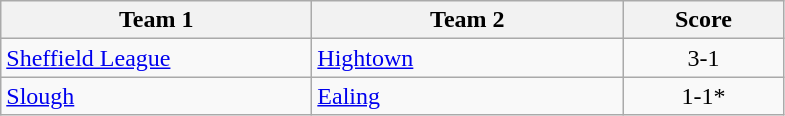<table class="wikitable" style="font-size: 100%">
<tr>
<th width=200>Team 1</th>
<th width=200>Team 2</th>
<th width=100>Score</th>
</tr>
<tr>
<td><a href='#'>Sheffield League</a></td>
<td><a href='#'>Hightown</a></td>
<td align=center>3-1</td>
</tr>
<tr>
<td><a href='#'>Slough</a></td>
<td><a href='#'>Ealing</a></td>
<td align=center>1-1*</td>
</tr>
</table>
